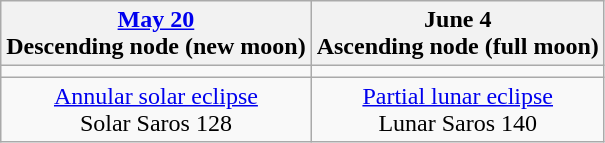<table class="wikitable">
<tr>
<th><a href='#'>May 20</a><br>Descending node (new moon)<br></th>
<th>June 4<br>Ascending node (full moon)<br></th>
</tr>
<tr>
<td></td>
<td></td>
</tr>
<tr align=center>
<td><a href='#'>Annular solar eclipse</a><br>Solar Saros 128</td>
<td><a href='#'>Partial lunar eclipse</a><br>Lunar Saros 140</td>
</tr>
</table>
